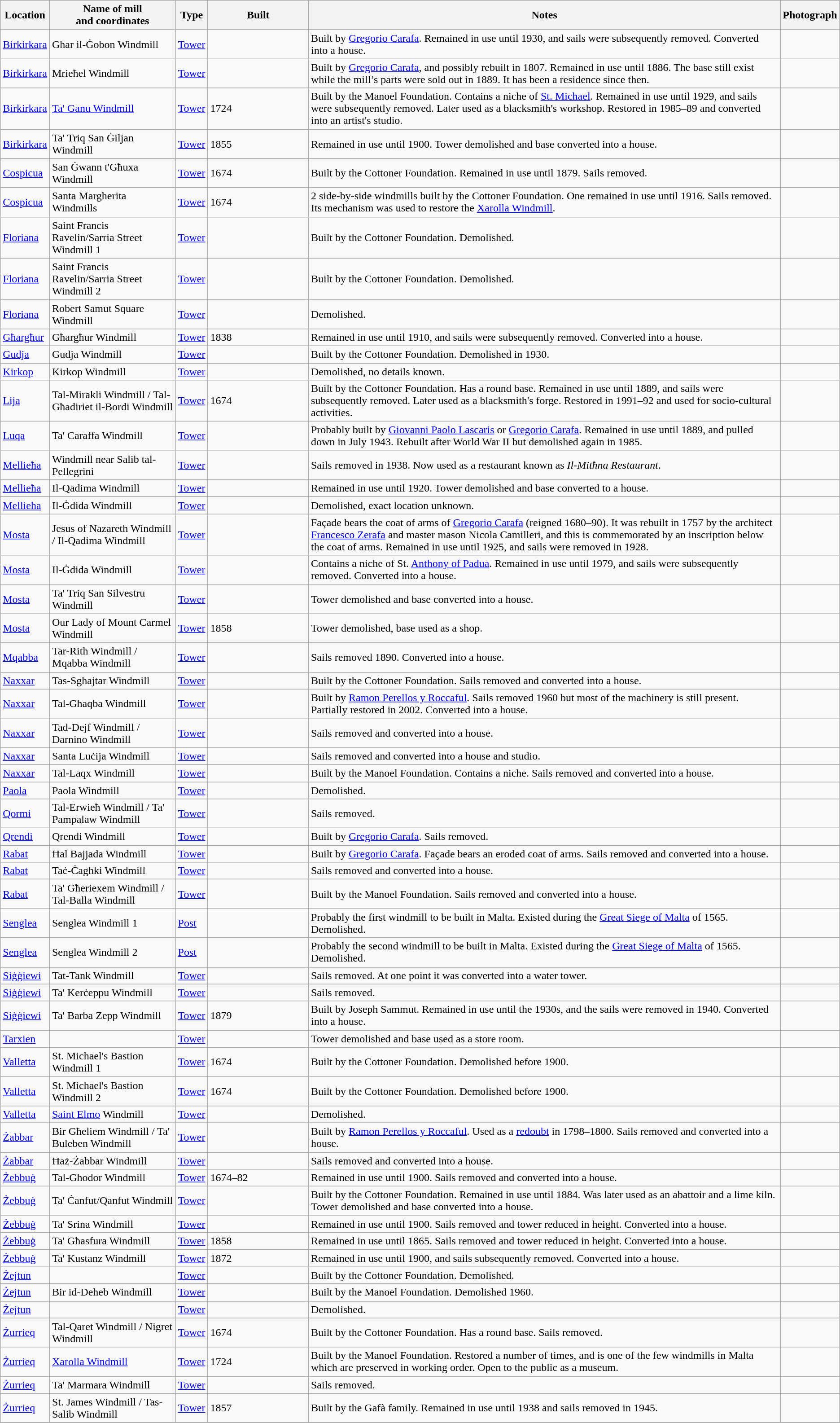<table class="wikitable sortable">
<tr>
<th>Location</th>
<th style ="width:15%">Name of mill<br>and coordinates</th>
<th>Type</th>
<th style ="width:12%">Built</th>
<th class="unsortable">Notes</th>
<th class="unsortable">Photograph</th>
</tr>
<tr>
<td><a href='#'>Birkirkara</a></td>
<td>Għar il-Ġobon Windmill<br></td>
<td><a href='#'>Tower</a></td>
<td></td>
<td>Built by <a href='#'>Gregorio Carafa</a>. Remained in use until 1930, and sails were subsequently removed. Converted into a house.</td>
<td></td>
</tr>
<tr>
<td><a href='#'>Birkirkara</a></td>
<td>Mrieħel Windmill<br></td>
<td><a href='#'>Tower</a></td>
<td></td>
<td>Built by <a href='#'>Gregorio Carafa</a>, and possibly rebuilt in 1807. Remained in use until 1886. The base still exist while the mill’s parts were sold out in 1889. It has been a residence since then.</td>
<td></td>
</tr>
<tr>
<td><a href='#'>Birkirkara</a></td>
<td><a href='#'>Ta' Ganu Windmill</a><br></td>
<td><a href='#'>Tower</a></td>
<td>1724</td>
<td>Built by the Manoel Foundation. Contains a niche of <a href='#'>St. Michael</a>. Remained in use until 1929, and sails were subsequently removed. Later used as a blacksmith's workshop. Restored in 1985–89 and converted into an artist's studio.</td>
<td></td>
</tr>
<tr>
<td><a href='#'>Birkirkara</a></td>
<td>Ta' Triq San Ġiljan Windmill<br></td>
<td><a href='#'>Tower</a></td>
<td>1855</td>
<td>Remained in use until 1900. Tower demolished and base converted into a house.</td>
<td></td>
</tr>
<tr>
<td><a href='#'>Cospicua</a></td>
<td>San Ġwann t'Għuxa Windmill<br></td>
<td><a href='#'>Tower</a></td>
<td>1674</td>
<td>Built by the Cottoner Foundation. Remained in use until 1879. Sails removed.</td>
<td></td>
</tr>
<tr>
<td><a href='#'>Cospicua</a></td>
<td>Santa Margherita Windmills<br></td>
<td><a href='#'>Tower</a></td>
<td>1674</td>
<td>2 side-by-side windmills built by the Cottoner Foundation. One remained in use until  1916. Sails removed. Its mechanism was used to restore the <a href='#'>Xarolla Windmill</a>.</td>
<td></td>
</tr>
<tr>
<td><a href='#'>Floriana</a></td>
<td>Saint Francis Ravelin/Sarria Street Windmill 1</td>
<td><a href='#'>Tower</a></td>
<td></td>
<td>Built by the Cottoner Foundation. Demolished.</td>
<td></td>
</tr>
<tr>
<td><a href='#'>Floriana</a></td>
<td>Saint Francis Ravelin/Sarria Street Windmill 2</td>
<td><a href='#'>Tower</a></td>
<td></td>
<td>Built by the Cottoner Foundation. Demolished.</td>
<td></td>
</tr>
<tr>
<td><a href='#'>Floriana</a></td>
<td>Robert Samut Square Windmill</td>
<td><a href='#'>Tower</a></td>
<td></td>
<td>Demolished.</td>
<td></td>
</tr>
<tr>
<td><a href='#'>Għargħur</a></td>
<td>Għargħur Windmill<br></td>
<td><a href='#'>Tower</a></td>
<td>1838</td>
<td>Remained in use until  1910, and sails were subsequently removed. Converted into a house.</td>
<td></td>
</tr>
<tr>
<td><a href='#'>Gudja</a></td>
<td>Gudja Windmill</td>
<td><a href='#'>Tower</a></td>
<td></td>
<td>Built by the Cottoner Foundation. Demolished in 1930.</td>
<td></td>
</tr>
<tr>
<td><a href='#'>Kirkop</a></td>
<td>Kirkop Windmill</td>
<td><a href='#'>Tower</a></td>
<td></td>
<td>Demolished, no details known.</td>
<td></td>
</tr>
<tr>
<td><a href='#'>Lija</a></td>
<td>Tal-Mirakli Windmill / Tal-Għadiriet il-Bordi Windmill<br></td>
<td><a href='#'>Tower</a></td>
<td>1674</td>
<td>Built by the Cottoner Foundation. Has a round base. Remained in use until 1889, and sails were subsequently removed. Later used as a blacksmith's forge. Restored in 1991–92 and used for socio-cultural activities.</td>
<td></td>
</tr>
<tr>
<td><a href='#'>Luqa</a></td>
<td>Ta' Caraffa Windmill<br></td>
<td><a href='#'>Tower</a></td>
<td></td>
<td>Probably built by <a href='#'>Giovanni Paolo Lascaris</a> or <a href='#'>Gregorio Carafa</a>. Remained in use until  1889, and pulled down in July 1943. Rebuilt after World War II but demolished again in  1985.</td>
<td></td>
</tr>
<tr>
<td><a href='#'>Mellieħa</a></td>
<td>Windmill near Salib tal-Pellegrini<br></td>
<td><a href='#'>Tower</a></td>
<td></td>
<td>Sails removed in 1938. Now used as a restaurant known as <em>Il-Mitħna Restaurant</em>.</td>
<td></td>
</tr>
<tr>
<td><a href='#'>Mellieħa</a></td>
<td>Il-Qadima Windmill<br></td>
<td><a href='#'>Tower</a></td>
<td></td>
<td>Remained in use until  1920. Tower demolished and base converted to a house.</td>
<td></td>
</tr>
<tr>
<td><a href='#'>Mellieħa</a></td>
<td>Il-Ġdida Windmill</td>
<td><a href='#'>Tower</a></td>
<td></td>
<td>Demolished, exact location unknown.</td>
<td></td>
</tr>
<tr>
<td><a href='#'>Mosta</a></td>
<td>Jesus of Nazareth Windmill / Il-Qadima Windmill<br></td>
<td><a href='#'>Tower</a></td>
<td></td>
<td>Façade bears the coat of arms of <a href='#'>Gregorio Carafa</a> (reigned 1680–90). It was rebuilt in 1757 by the architect <a href='#'>Francesco Zerafa</a> and master mason Nicola Camilleri, and this is commemorated by an inscription below the coat of arms. Remained in use until 1925, and sails were removed in  1928.</td>
<td></td>
</tr>
<tr>
<td><a href='#'>Mosta</a></td>
<td>Il-Ġdida Windmill<br></td>
<td><a href='#'>Tower</a></td>
<td></td>
<td>Contains a niche of St. <a href='#'>Anthony of Padua</a>. Remained in use until 1979, and sails were subsequently removed. Converted into a house.</td>
<td></td>
</tr>
<tr>
<td><a href='#'>Mosta</a></td>
<td>Ta' Triq San Silvestru Windmill<br></td>
<td><a href='#'>Tower</a></td>
<td></td>
<td>Tower demolished and base converted into a house.</td>
<td></td>
</tr>
<tr>
<td><a href='#'>Mosta</a></td>
<td>Our Lady of Mount Carmel Windmill<br></td>
<td><a href='#'>Tower</a></td>
<td>1858</td>
<td>Tower demolished, base used as a shop.</td>
<td></td>
</tr>
<tr>
<td><a href='#'>Mqabba</a></td>
<td>Tar-Rith Windmill / Mqabba Windmill<br></td>
<td><a href='#'>Tower</a></td>
<td></td>
<td>Sails removed  1890. Converted into a house.</td>
<td></td>
</tr>
<tr>
<td><a href='#'>Naxxar</a></td>
<td>Tas-Sgħajtar Windmill<br></td>
<td><a href='#'>Tower</a></td>
<td></td>
<td>Built by the Cottoner Foundation. Sails removed and converted into a house.</td>
<td></td>
</tr>
<tr>
<td><a href='#'>Naxxar</a></td>
<td>Tal-Għaqba Windmill<br></td>
<td><a href='#'>Tower</a></td>
<td></td>
<td>Built by <a href='#'>Ramon Perellos y Roccaful</a>. Sails removed  1960 but most of the machinery is still present. Partially restored in 2002. Converted into a house.</td>
<td></td>
</tr>
<tr>
<td><a href='#'>Naxxar</a></td>
<td>Tad-Dejf Windmill / Darnino Windmill<br></td>
<td><a href='#'>Tower</a></td>
<td></td>
<td>Sails removed and converted into a house.</td>
<td></td>
</tr>
<tr>
<td><a href='#'>Naxxar</a></td>
<td>Santa Luċija Windmill<br></td>
<td><a href='#'>Tower</a></td>
<td></td>
<td>Sails removed and converted into a house and studio.</td>
<td></td>
</tr>
<tr>
<td><a href='#'>Naxxar</a></td>
<td>Tal-Laqx Windmill<br></td>
<td><a href='#'>Tower</a></td>
<td></td>
<td>Built by the Manoel Foundation. Contains a niche. Sails removed and converted into a house.</td>
<td></td>
</tr>
<tr>
<td><a href='#'>Paola</a></td>
<td>Paola Windmill</td>
<td><a href='#'>Tower</a></td>
<td></td>
<td>Demolished.</td>
<td></td>
</tr>
<tr>
<td><a href='#'>Qormi</a></td>
<td>Tal-Erwieħ Windmill / Ta' Pampalaw Windmill<br></td>
<td><a href='#'>Tower</a></td>
<td></td>
<td>Sails removed.</td>
<td></td>
</tr>
<tr>
<td><a href='#'>Qrendi</a></td>
<td>Qrendi Windmill<br></td>
<td><a href='#'>Tower</a></td>
<td></td>
<td>Built by <a href='#'>Gregorio Carafa</a>. Sails removed.</td>
<td></td>
</tr>
<tr>
<td><a href='#'>Rabat</a></td>
<td>Ħal Bajjada Windmill<br></td>
<td><a href='#'>Tower</a></td>
<td></td>
<td>Built by <a href='#'>Gregorio Carafa</a>. Façade bears an eroded coat of arms. Sails removed and converted into a house.</td>
<td></td>
</tr>
<tr>
<td><a href='#'>Rabat</a></td>
<td>Taċ-Ċagħki Windmill<br></td>
<td><a href='#'>Tower</a></td>
<td></td>
<td>Sails removed and converted into a house.</td>
<td></td>
</tr>
<tr>
<td><a href='#'>Rabat</a></td>
<td>Ta' Għeriexem Windmill / Tal-Balla Windmill<br></td>
<td><a href='#'>Tower</a></td>
<td></td>
<td>Built by the Manoel Foundation. Sails removed and converted into a house.</td>
<td></td>
</tr>
<tr>
<td><a href='#'>Senglea</a></td>
<td>Senglea Windmill 1<br></td>
<td><a href='#'>Post</a></td>
<td></td>
<td>Probably the first windmill to be built in Malta. Existed during the <a href='#'>Great Siege of Malta</a> of 1565. Demolished.</td>
<td></td>
</tr>
<tr>
<td><a href='#'>Senglea</a></td>
<td>Senglea Windmill 2<br></td>
<td><a href='#'>Post</a></td>
<td></td>
<td>Probably the second windmill to be built in Malta. Existed during the <a href='#'>Great Siege of Malta</a> of 1565. Demolished.</td>
<td></td>
</tr>
<tr>
<td><a href='#'>Siġġiewi</a></td>
<td>Tat-Tank Windmill<br></td>
<td><a href='#'>Tower</a></td>
<td></td>
<td>Sails removed. At one point it was converted into a water tower.</td>
<td></td>
</tr>
<tr>
<td><a href='#'>Siġġiewi</a></td>
<td>Ta' Kerċeppu Windmill<br></td>
<td><a href='#'>Tower</a></td>
<td></td>
<td>Sails removed.</td>
<td></td>
</tr>
<tr>
<td><a href='#'>Siġġiewi</a></td>
<td>Ta' Barba Zepp Windmill<br></td>
<td><a href='#'>Tower</a></td>
<td>1879</td>
<td>Built by Joseph Sammut. Remained in use until the 1930s, and the sails were removed in  1940. Converted into a house.</td>
<td></td>
</tr>
<tr>
<td><a href='#'>Tarxien</a></td>
<td></td>
<td><a href='#'>Tower</a></td>
<td></td>
<td>Tower demolished and base used as a store room.</td>
<td></td>
</tr>
<tr>
<td><a href='#'>Valletta</a></td>
<td>St. Michael's Bastion Windmill 1<br></td>
<td><a href='#'>Tower</a></td>
<td>1674</td>
<td>Built by the Cottoner Foundation. Demolished before 1900.</td>
<td></td>
</tr>
<tr>
<td><a href='#'>Valletta</a></td>
<td>St. Michael's Bastion Windmill 2<br></td>
<td><a href='#'>Tower</a></td>
<td>1674</td>
<td>Built by the Cottoner Foundation. Demolished before 1900.</td>
<td></td>
</tr>
<tr>
<td><a href='#'>Valletta</a></td>
<td><a href='#'>Saint Elmo</a> Windmill</td>
<td><a href='#'>Tower</a></td>
<td></td>
<td>Demolished.</td>
<td></td>
</tr>
<tr>
<td><a href='#'>Żabbar</a></td>
<td>Bir Għeliem Windmill / Ta' Buleben Windmill<br></td>
<td><a href='#'>Tower</a></td>
<td></td>
<td>Built by <a href='#'>Ramon Perellos y Roccaful</a>. Used as a <a href='#'>redoubt</a> in 1798–1800. Sails removed and converted into a house.</td>
<td></td>
</tr>
<tr>
<td><a href='#'>Żabbar</a></td>
<td>Ħaż-Żabbar Windmill<br></td>
<td><a href='#'>Tower</a></td>
<td></td>
<td>Sails removed and converted into a house.</td>
<td></td>
</tr>
<tr>
<td><a href='#'>Żebbuġ</a></td>
<td>Tal-Għodor Windmill<br></td>
<td><a href='#'>Tower</a></td>
<td>1674–82</td>
<td>Remained in use until  1900. Sails removed and converted into a house.</td>
<td></td>
</tr>
<tr>
<td><a href='#'>Żebbuġ</a></td>
<td>Ta' Ċanfut/Qanfut Windmill<br></td>
<td><a href='#'>Tower</a></td>
<td></td>
<td>Built by the Cottoner Foundation. Remained in use until 1884. Was later used as an abattoir and a lime kiln. Tower demolished and base converted into a house.</td>
<td></td>
</tr>
<tr>
<td><a href='#'>Żebbuġ</a></td>
<td>Ta' Srina Windmill<br></td>
<td><a href='#'>Tower</a></td>
<td></td>
<td>Remained in use until  1900. Sails removed and tower reduced in height. Converted into a house.</td>
<td></td>
</tr>
<tr>
<td><a href='#'>Żebbuġ</a></td>
<td>Ta' Għasfura Windmill<br></td>
<td><a href='#'>Tower</a></td>
<td>1858</td>
<td>Remained in use until 1865. Sails removed and tower reduced in height. Converted into a house.</td>
<td></td>
</tr>
<tr>
<td><a href='#'>Żebbuġ</a></td>
<td>Ta' Kustanz Windmill<br></td>
<td><a href='#'>Tower</a></td>
<td>1872</td>
<td>Remained in use until  1900, and sails subsequently removed. Converted into a house.</td>
<td></td>
</tr>
<tr>
<td><a href='#'>Żejtun</a></td>
<td></td>
<td><a href='#'>Tower</a></td>
<td></td>
<td>Built by the Cottoner Foundation. Demolished.</td>
<td></td>
</tr>
<tr>
<td><a href='#'>Żejtun</a></td>
<td>Bir id-Deheb Windmill<br></td>
<td><a href='#'>Tower</a></td>
<td></td>
<td>Built by the Manoel Foundation. Demolished  1960.</td>
<td></td>
</tr>
<tr>
<td><a href='#'>Żejtun</a></td>
<td></td>
<td><a href='#'>Tower</a></td>
<td></td>
<td>Demolished.</td>
<td></td>
</tr>
<tr>
<td><a href='#'>Żurrieq</a></td>
<td>Tal-Qaret Windmill / Nigret Windmill<br></td>
<td><a href='#'>Tower</a></td>
<td>1674</td>
<td>Built by the Cottoner Foundation. Has a round base. Sails removed.</td>
<td></td>
</tr>
<tr>
<td><a href='#'>Żurrieq</a></td>
<td><a href='#'>Xarolla Windmill</a><br></td>
<td><a href='#'>Tower</a></td>
<td>1724</td>
<td>Built by the Manoel Foundation. Restored a number of times, and is one of the few windmills in Malta which are preserved in working order. Open to the public as a museum.</td>
<td></td>
</tr>
<tr>
<td><a href='#'>Żurrieq</a></td>
<td>Ta' Marmara Windmill<br></td>
<td><a href='#'>Tower</a></td>
<td></td>
<td>Sails removed.</td>
<td></td>
</tr>
<tr>
<td><a href='#'>Żurrieq</a></td>
<td>St. James Windmill / Tas-Salib Windmill<br></td>
<td><a href='#'>Tower</a></td>
<td>1857</td>
<td>Built by the Gafà family. Remained in use until 1938 and sails removed in  1945.</td>
<td></td>
</tr>
<tr>
</tr>
</table>
